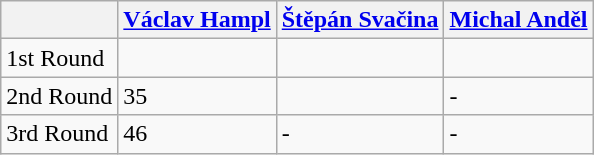<table class="wikitable">
<tr>
<th></th>
<th><a href='#'>Václav Hampl</a></th>
<th><a href='#'>Štěpán Svačina</a></th>
<th><a href='#'>Michal Anděl</a></th>
</tr>
<tr>
<td>1st Round</td>
<td></td>
<td></td>
<td></td>
</tr>
<tr>
<td>2nd Round</td>
<td>35</td>
<td></td>
<td>-</td>
</tr>
<tr>
<td>3rd Round</td>
<td>46</td>
<td>-</td>
<td>-</td>
</tr>
</table>
